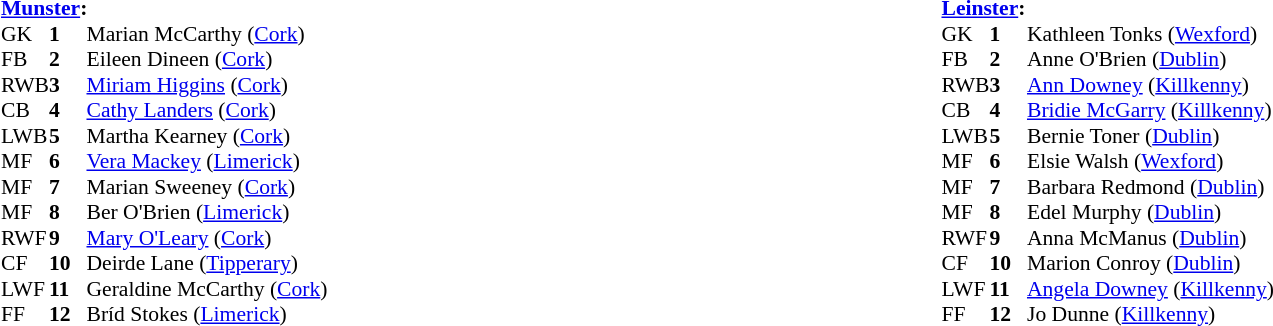<table width="100%">
<tr>
<td valign="top"></td>
<td valign="top" width="50%"><br><table style="font-size: 90%" cellspacing="0" cellpadding="0" align=center>
<tr>
<td colspan="4"><strong><a href='#'>Munster</a>:</strong></td>
</tr>
<tr>
<th width="25"></th>
<th width="25"></th>
</tr>
<tr>
<td>GK</td>
<td><strong>1</strong></td>
<td>Marian McCarthy (<a href='#'>Cork</a>)</td>
</tr>
<tr>
<td>FB</td>
<td><strong>2</strong></td>
<td>Eileen Dineen (<a href='#'>Cork</a>)</td>
</tr>
<tr>
<td>RWB</td>
<td><strong>3</strong></td>
<td><a href='#'>Miriam Higgins</a> (<a href='#'>Cork</a>)</td>
</tr>
<tr>
<td>CB</td>
<td><strong>4</strong></td>
<td><a href='#'>Cathy Landers</a> (<a href='#'>Cork</a>)</td>
</tr>
<tr>
<td>LWB</td>
<td><strong>5</strong></td>
<td>Martha Kearney (<a href='#'>Cork</a>)</td>
</tr>
<tr>
<td>MF</td>
<td><strong>6</strong></td>
<td><a href='#'>Vera Mackey</a> (<a href='#'>Limerick</a>)</td>
</tr>
<tr>
<td>MF</td>
<td><strong>7</strong></td>
<td>Marian Sweeney (<a href='#'>Cork</a>)</td>
</tr>
<tr>
<td>MF</td>
<td><strong>8</strong></td>
<td>Ber O'Brien (<a href='#'>Limerick</a>)</td>
</tr>
<tr>
<td>RWF</td>
<td><strong>9</strong></td>
<td><a href='#'>Mary O'Leary</a> (<a href='#'>Cork</a>)</td>
</tr>
<tr>
<td>CF</td>
<td><strong>10</strong></td>
<td>Deirde Lane (<a href='#'>Tipperary</a>)</td>
</tr>
<tr>
<td>LWF</td>
<td><strong>11</strong></td>
<td>Geraldine McCarthy (<a href='#'>Cork</a>)</td>
</tr>
<tr>
<td>FF</td>
<td><strong>12</strong></td>
<td>Bríd Stokes (<a href='#'>Limerick</a>)</td>
</tr>
<tr>
</tr>
</table>
</td>
<td valign="top" width="50%"><br><table style="font-size: 90%" cellspacing="0" cellpadding="0" align=center>
<tr>
<td colspan="4"><strong><a href='#'>Leinster</a>:</strong></td>
</tr>
<tr>
<th width="25"></th>
<th width="25"></th>
</tr>
<tr>
<td>GK</td>
<td><strong>1</strong></td>
<td>Kathleen Tonks (<a href='#'>Wexford</a>)</td>
</tr>
<tr>
<td>FB</td>
<td><strong>2</strong></td>
<td>Anne O'Brien (<a href='#'>Dublin</a>)</td>
</tr>
<tr>
<td>RWB</td>
<td><strong>3</strong></td>
<td><a href='#'>Ann Downey</a> (<a href='#'>Killkenny</a>)</td>
</tr>
<tr>
<td>CB</td>
<td><strong>4</strong></td>
<td><a href='#'>Bridie McGarry</a> (<a href='#'>Killkenny</a>)</td>
</tr>
<tr>
<td>LWB</td>
<td><strong>5</strong></td>
<td>Bernie Toner (<a href='#'>Dublin</a>)</td>
</tr>
<tr>
<td>MF</td>
<td><strong>6</strong></td>
<td>Elsie Walsh (<a href='#'>Wexford</a>)</td>
</tr>
<tr>
<td>MF</td>
<td><strong>7</strong></td>
<td>Barbara Redmond (<a href='#'>Dublin</a>)</td>
</tr>
<tr>
<td>MF</td>
<td><strong>8</strong></td>
<td>Edel Murphy (<a href='#'>Dublin</a>)</td>
</tr>
<tr>
<td>RWF</td>
<td><strong>9</strong></td>
<td>Anna McManus (<a href='#'>Dublin</a>)</td>
</tr>
<tr>
<td>CF</td>
<td><strong>10</strong></td>
<td>Marion Conroy (<a href='#'>Dublin</a>)</td>
</tr>
<tr>
<td>LWF</td>
<td><strong>11</strong></td>
<td><a href='#'>Angela Downey</a> (<a href='#'>Killkenny</a>)</td>
</tr>
<tr>
<td>FF</td>
<td><strong>12</strong></td>
<td>Jo Dunne (<a href='#'>Killkenny</a>)</td>
</tr>
<tr>
</tr>
</table>
</td>
</tr>
</table>
